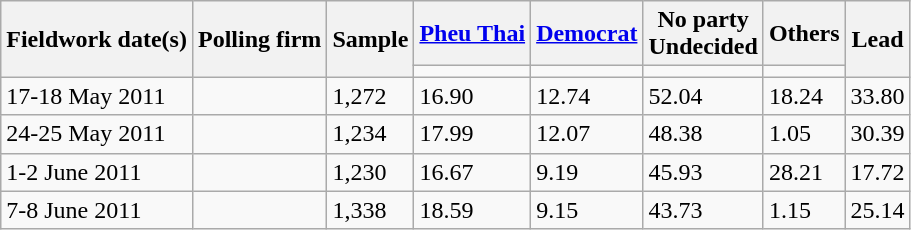<table class="wikitable">
<tr>
<th rowspan="2">Fieldwork date(s)</th>
<th rowspan="2">Polling firm</th>
<th rowspan="2">Sample</th>
<th><a href='#'>Pheu Thai</a></th>
<th><a href='#'>Democrat</a></th>
<th>No party<br>Undecided</th>
<th>Others</th>
<th rowspan="2">Lead</th>
</tr>
<tr>
<td></td>
<td></td>
<td></td>
<td></td>
</tr>
<tr>
<td>17-18 May 2011</td>
<td></td>
<td>1,272</td>
<td>16.90</td>
<td>12.74</td>
<td>52.04</td>
<td>18.24</td>
<td>33.80</td>
</tr>
<tr>
<td>24-25 May 2011</td>
<td></td>
<td>1,234</td>
<td>17.99</td>
<td>12.07</td>
<td>48.38</td>
<td>1.05</td>
<td>30.39</td>
</tr>
<tr>
<td>1-2 June 2011</td>
<td></td>
<td>1,230</td>
<td>16.67</td>
<td>9.19</td>
<td>45.93</td>
<td>28.21</td>
<td>17.72</td>
</tr>
<tr>
<td>7-8 June 2011</td>
<td></td>
<td>1,338</td>
<td>18.59</td>
<td>9.15</td>
<td>43.73</td>
<td>1.15</td>
<td>25.14</td>
</tr>
</table>
